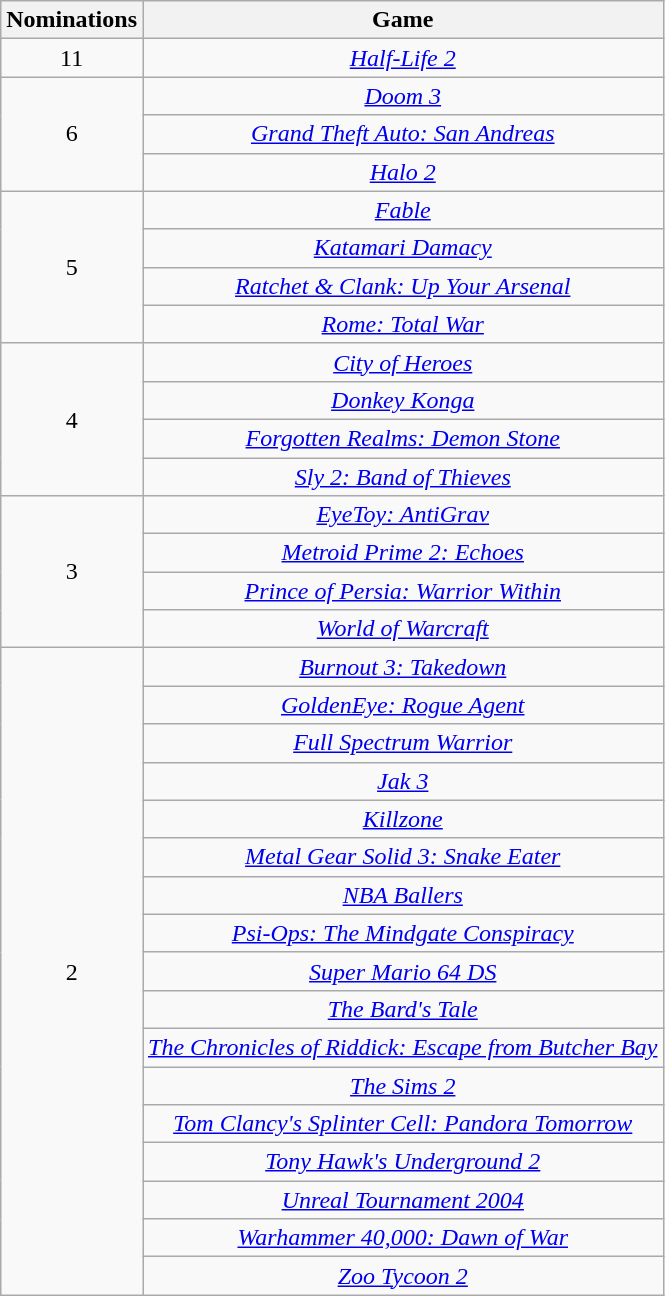<table class="wikitable floatleft" rowspan="2" style="text-align:center;" background: #f6e39c;>
<tr>
<th scope="col">Nominations</th>
<th scope="col">Game</th>
</tr>
<tr>
<td style="text-align: center;">11</td>
<td><em><a href='#'>Half-Life 2</a></em></td>
</tr>
<tr>
<td rowspan=3>6</td>
<td><em><a href='#'>Doom 3</a></em></td>
</tr>
<tr>
<td><em><a href='#'>Grand Theft Auto: San Andreas</a></em></td>
</tr>
<tr>
<td><em><a href='#'>Halo 2</a></em></td>
</tr>
<tr>
<td rowspan=4>5</td>
<td><em><a href='#'>Fable</a></em></td>
</tr>
<tr>
<td><em><a href='#'>Katamari Damacy</a></em></td>
</tr>
<tr>
<td><em><a href='#'>Ratchet & Clank: Up Your Arsenal</a></em></td>
</tr>
<tr>
<td><em><a href='#'>Rome: Total War</a></em></td>
</tr>
<tr>
<td rowspan=4>4</td>
<td><em><a href='#'>City of Heroes</a></em></td>
</tr>
<tr>
<td><em><a href='#'>Donkey Konga</a></em></td>
</tr>
<tr>
<td><em><a href='#'>Forgotten Realms: Demon Stone</a></em></td>
</tr>
<tr>
<td><em><a href='#'>Sly 2: Band of Thieves</a></em></td>
</tr>
<tr>
<td rowspan=4>3</td>
<td><em><a href='#'>EyeToy: AntiGrav</a></em></td>
</tr>
<tr>
<td><em><a href='#'>Metroid Prime 2: Echoes</a></em></td>
</tr>
<tr>
<td><em><a href='#'>Prince of Persia: Warrior Within</a></em></td>
</tr>
<tr>
<td><em><a href='#'>World of Warcraft</a></em></td>
</tr>
<tr>
<td rowspan=17>2</td>
<td><em><a href='#'>Burnout 3: Takedown</a></em></td>
</tr>
<tr>
<td><em><a href='#'>GoldenEye: Rogue Agent</a></em></td>
</tr>
<tr>
<td><em><a href='#'>Full Spectrum Warrior</a></em></td>
</tr>
<tr>
<td><em><a href='#'>Jak 3</a></em></td>
</tr>
<tr>
<td><em><a href='#'>Killzone</a></em></td>
</tr>
<tr>
<td><em><a href='#'>Metal Gear Solid 3: Snake Eater</a></em></td>
</tr>
<tr>
<td><em><a href='#'>NBA Ballers</a></em></td>
</tr>
<tr>
<td><em><a href='#'>Psi-Ops: The Mindgate Conspiracy</a></em></td>
</tr>
<tr>
<td><em><a href='#'>Super Mario 64 DS</a></em></td>
</tr>
<tr>
<td><em><a href='#'>The Bard's Tale</a></em></td>
</tr>
<tr>
<td><em><a href='#'>The Chronicles of Riddick: Escape from Butcher Bay</a></em></td>
</tr>
<tr>
<td><em><a href='#'>The Sims 2</a></em></td>
</tr>
<tr>
<td><em><a href='#'>Tom Clancy's Splinter Cell: Pandora Tomorrow</a></em></td>
</tr>
<tr>
<td><em><a href='#'>Tony Hawk's Underground 2</a></em></td>
</tr>
<tr>
<td><em><a href='#'>Unreal Tournament 2004</a></em></td>
</tr>
<tr>
<td><em><a href='#'>Warhammer 40,000: Dawn of War</a></em></td>
</tr>
<tr>
<td><em><a href='#'>Zoo Tycoon 2</a></em></td>
</tr>
</table>
